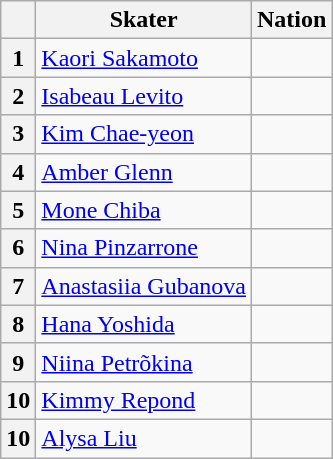<table class="wikitable unsortable" style="text-align:left">
<tr>
<th scope="col"></th>
<th scope="col">Skater</th>
<th scope="col">Nation</th>
</tr>
<tr>
<th scope="row">1</th>
<td><a href='#'>Kaori Sakamoto</a></td>
<td></td>
</tr>
<tr>
<th scope="row">2</th>
<td><a href='#'>Isabeau Levito</a></td>
<td></td>
</tr>
<tr>
<th scope="row">3</th>
<td><a href='#'>Kim Chae-yeon</a></td>
<td></td>
</tr>
<tr>
<th scope="row">4</th>
<td><a href='#'>Amber Glenn</a></td>
<td></td>
</tr>
<tr>
<th scope="row">5</th>
<td><a href='#'>Mone Chiba</a></td>
<td></td>
</tr>
<tr>
<th scope="row">6</th>
<td><a href='#'>Nina Pinzarrone</a></td>
<td></td>
</tr>
<tr>
<th scope="row">7</th>
<td><a href='#'>Anastasiia Gubanova</a></td>
<td></td>
</tr>
<tr>
<th scope="row">8</th>
<td><a href='#'>Hana Yoshida</a></td>
<td></td>
</tr>
<tr>
<th scope="row">9</th>
<td><a href='#'>Niina Petrõkina</a></td>
<td></td>
</tr>
<tr>
<th scope="row">10</th>
<td><a href='#'>Kimmy Repond</a></td>
<td></td>
</tr>
<tr>
<th scope="row">10</th>
<td><a href='#'>Alysa Liu</a></td>
<td></td>
</tr>
</table>
